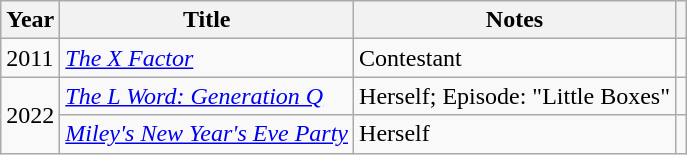<table class="wikitable sortable">
<tr>
<th>Year</th>
<th>Title</th>
<th class="unsortable">Notes</th>
<th></th>
</tr>
<tr>
<td>2011</td>
<td><em><a href='#'>The X Factor</a></em></td>
<td>Contestant</td>
<td></td>
</tr>
<tr>
<td rowspan="2">2022</td>
<td><em><a href='#'>The L Word: Generation Q</a></em></td>
<td>Herself; Episode: "Little Boxes"</td>
<td></td>
</tr>
<tr>
<td><em><a href='#'>Miley's New Year's Eve Party</a></em></td>
<td>Herself</td>
<td></td>
</tr>
</table>
